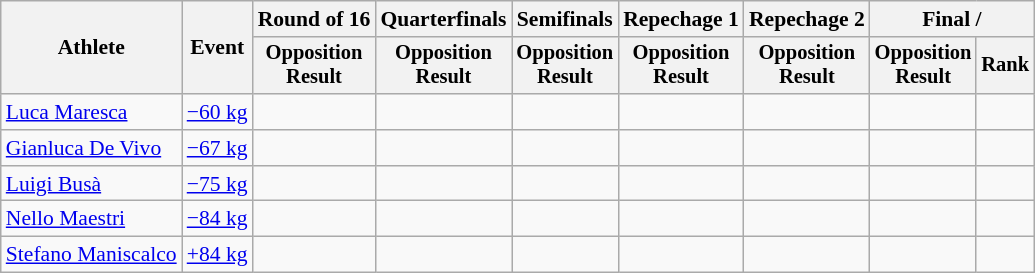<table class="wikitable" style="font-size:90%">
<tr>
<th rowspan="2">Athlete</th>
<th rowspan="2">Event</th>
<th>Round of 16</th>
<th>Quarterfinals</th>
<th>Semifinals</th>
<th>Repechage 1</th>
<th>Repechage 2</th>
<th colspan=2>Final / </th>
</tr>
<tr style="font-size:95%">
<th>Opposition<br>Result</th>
<th>Opposition<br>Result</th>
<th>Opposition<br>Result</th>
<th>Opposition<br>Result</th>
<th>Opposition<br>Result</th>
<th>Opposition<br>Result</th>
<th>Rank</th>
</tr>
<tr align=center>
<td align=left><a href='#'>Luca Maresca</a></td>
<td align=left><a href='#'>−60 kg</a></td>
<td></td>
<td></td>
<td></td>
<td></td>
<td></td>
<td></td>
<td></td>
</tr>
<tr align=center>
<td align=left><a href='#'>Gianluca De Vivo</a></td>
<td align=left><a href='#'>−67 kg</a></td>
<td></td>
<td></td>
<td></td>
<td></td>
<td></td>
<td></td>
<td></td>
</tr>
<tr align=center>
<td align=left><a href='#'>Luigi Busà</a></td>
<td align=left><a href='#'>−75 kg</a></td>
<td></td>
<td></td>
<td></td>
<td></td>
<td></td>
<td></td>
<td></td>
</tr>
<tr align=center>
<td align=left><a href='#'>Nello Maestri</a></td>
<td align=left><a href='#'>−84 kg</a></td>
<td></td>
<td></td>
<td></td>
<td></td>
<td></td>
<td></td>
<td></td>
</tr>
<tr align=center>
<td align=left><a href='#'>Stefano Maniscalco</a></td>
<td align=left><a href='#'>+84 kg</a></td>
<td></td>
<td></td>
<td></td>
<td></td>
<td></td>
<td></td>
<td></td>
</tr>
</table>
